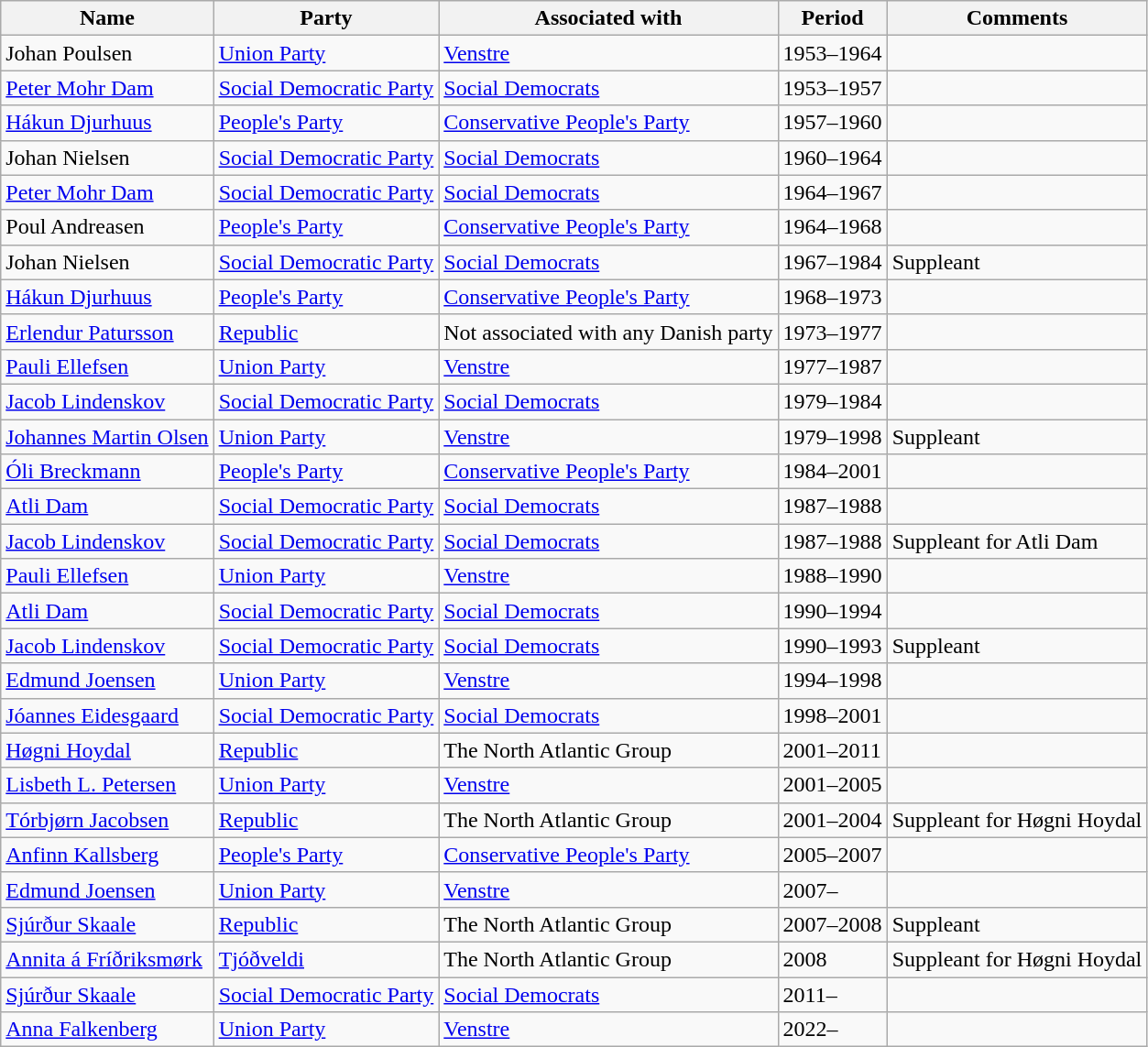<table class="wikitable sortable">
<tr>
<th>Name</th>
<th>Party</th>
<th>Associated with</th>
<th>Period</th>
<th class="unsortable">Comments</th>
</tr>
<tr>
<td>Johan Poulsen</td>
<td><a href='#'>Union Party</a></td>
<td><a href='#'>Venstre</a></td>
<td>1953–1964</td>
<td></td>
</tr>
<tr>
<td><a href='#'>Peter Mohr Dam</a></td>
<td><a href='#'>Social Democratic Party</a></td>
<td><a href='#'>Social Democrats</a></td>
<td>1953–1957</td>
<td></td>
</tr>
<tr>
<td><a href='#'>Hákun Djurhuus</a></td>
<td><a href='#'>People's Party</a></td>
<td><a href='#'>Conservative People's Party</a></td>
<td>1957–1960</td>
<td></td>
</tr>
<tr>
<td>Johan Nielsen</td>
<td><a href='#'>Social Democratic Party</a></td>
<td><a href='#'>Social Democrats</a></td>
<td>1960–1964</td>
<td></td>
</tr>
<tr>
<td><a href='#'>Peter Mohr Dam</a></td>
<td><a href='#'>Social Democratic Party</a></td>
<td><a href='#'>Social Democrats</a></td>
<td>1964–1967</td>
<td></td>
</tr>
<tr>
<td>Poul Andreasen</td>
<td><a href='#'>People's Party</a></td>
<td><a href='#'>Conservative People's Party</a></td>
<td>1964–1968</td>
<td></td>
</tr>
<tr>
<td>Johan Nielsen</td>
<td><a href='#'>Social Democratic Party</a></td>
<td><a href='#'>Social Democrats</a></td>
<td>1967–1984</td>
<td>Suppleant</td>
</tr>
<tr>
<td><a href='#'>Hákun Djurhuus</a></td>
<td><a href='#'>People's Party</a></td>
<td><a href='#'>Conservative People's Party</a></td>
<td>1968–1973</td>
<td></td>
</tr>
<tr>
<td><a href='#'>Erlendur Patursson</a></td>
<td><a href='#'>Republic</a></td>
<td>Not associated with any Danish party</td>
<td>1973–1977</td>
<td></td>
</tr>
<tr>
<td><a href='#'>Pauli Ellefsen</a></td>
<td><a href='#'>Union Party</a></td>
<td><a href='#'>Venstre</a></td>
<td>1977–1987</td>
<td></td>
</tr>
<tr>
<td><a href='#'>Jacob Lindenskov</a></td>
<td><a href='#'>Social Democratic Party</a></td>
<td><a href='#'>Social Democrats</a></td>
<td>1979–1984</td>
<td></td>
</tr>
<tr>
<td><a href='#'>Johannes Martin Olsen</a></td>
<td><a href='#'>Union Party</a></td>
<td><a href='#'>Venstre</a></td>
<td>1979–1998</td>
<td>Suppleant</td>
</tr>
<tr>
<td><a href='#'>Óli Breckmann</a></td>
<td><a href='#'>People's Party</a></td>
<td><a href='#'>Conservative People's Party</a></td>
<td>1984–2001</td>
<td></td>
</tr>
<tr>
<td><a href='#'>Atli Dam</a></td>
<td><a href='#'>Social Democratic Party</a></td>
<td><a href='#'>Social Democrats</a></td>
<td>1987–1988</td>
<td></td>
</tr>
<tr>
<td><a href='#'>Jacob Lindenskov</a></td>
<td><a href='#'>Social Democratic Party</a></td>
<td><a href='#'>Social Democrats</a></td>
<td>1987–1988</td>
<td>Suppleant for Atli Dam</td>
</tr>
<tr>
<td><a href='#'>Pauli Ellefsen</a></td>
<td><a href='#'>Union Party</a></td>
<td><a href='#'>Venstre</a></td>
<td>1988–1990</td>
<td></td>
</tr>
<tr>
<td><a href='#'>Atli Dam</a></td>
<td><a href='#'>Social Democratic Party</a></td>
<td><a href='#'>Social Democrats</a></td>
<td>1990–1994</td>
<td></td>
</tr>
<tr>
<td><a href='#'>Jacob Lindenskov</a></td>
<td><a href='#'>Social Democratic Party</a></td>
<td><a href='#'>Social Democrats</a></td>
<td>1990–1993</td>
<td>Suppleant</td>
</tr>
<tr>
<td><a href='#'>Edmund Joensen</a></td>
<td><a href='#'>Union Party</a></td>
<td><a href='#'>Venstre</a></td>
<td>1994–1998</td>
<td></td>
</tr>
<tr>
<td><a href='#'>Jóannes Eidesgaard</a></td>
<td><a href='#'>Social Democratic Party</a></td>
<td><a href='#'>Social Democrats</a></td>
<td>1998–2001</td>
<td></td>
</tr>
<tr>
<td><a href='#'>Høgni Hoydal</a></td>
<td><a href='#'>Republic</a></td>
<td>The North Atlantic Group</td>
<td>2001–2011</td>
<td></td>
</tr>
<tr>
<td><a href='#'>Lisbeth L. Petersen</a></td>
<td><a href='#'>Union Party</a></td>
<td><a href='#'>Venstre</a></td>
<td>2001–2005</td>
<td></td>
</tr>
<tr>
<td><a href='#'>Tórbjørn Jacobsen</a></td>
<td><a href='#'>Republic</a></td>
<td>The North Atlantic Group</td>
<td>2001–2004</td>
<td>Suppleant for Høgni Hoydal</td>
</tr>
<tr>
<td><a href='#'>Anfinn Kallsberg</a></td>
<td><a href='#'>People's Party</a></td>
<td><a href='#'>Conservative People's Party</a></td>
<td>2005–2007</td>
<td></td>
</tr>
<tr>
<td><a href='#'>Edmund Joensen</a></td>
<td><a href='#'>Union Party</a></td>
<td><a href='#'>Venstre</a></td>
<td>2007–</td>
<td></td>
</tr>
<tr>
<td><a href='#'>Sjúrður Skaale</a></td>
<td><a href='#'>Republic</a></td>
<td>The North Atlantic Group</td>
<td>2007–2008</td>
<td>Suppleant</td>
</tr>
<tr>
<td><a href='#'>Annita á Fríðriksmørk</a></td>
<td><a href='#'>Tjóðveldi</a></td>
<td>The North Atlantic Group</td>
<td>2008</td>
<td>Suppleant for Høgni Hoydal</td>
</tr>
<tr>
<td><a href='#'>Sjúrður Skaale</a></td>
<td><a href='#'>Social Democratic Party</a></td>
<td><a href='#'>Social Democrats</a></td>
<td>2011–</td>
<td></td>
</tr>
<tr>
<td><a href='#'>Anna Falkenberg</a></td>
<td><a href='#'>Union Party</a></td>
<td><a href='#'>Venstre</a></td>
<td>2022–</td>
<td></td>
</tr>
</table>
